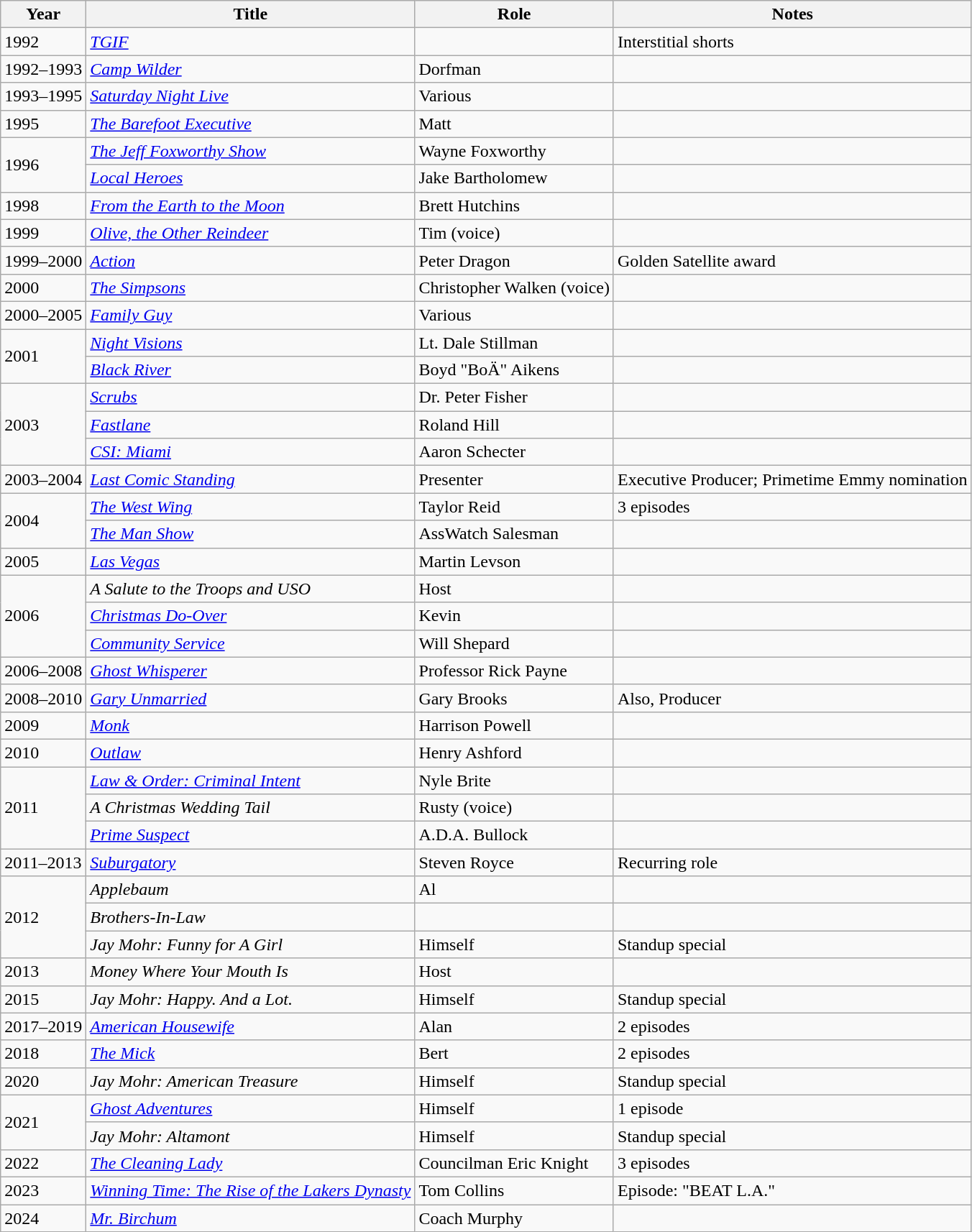<table class = "wikitable sortable">
<tr>
<th>Year</th>
<th>Title</th>
<th>Role</th>
<th class = "unsortable">Notes</th>
</tr>
<tr>
<td>1992</td>
<td><em><a href='#'>TGIF</a></em></td>
<td></td>
<td>Interstitial shorts</td>
</tr>
<tr>
<td>1992–1993</td>
<td><em><a href='#'>Camp Wilder</a></em></td>
<td>Dorfman</td>
<td></td>
</tr>
<tr>
<td>1993–1995</td>
<td><em><a href='#'>Saturday Night Live</a></em></td>
<td>Various</td>
<td></td>
</tr>
<tr>
<td>1995</td>
<td><em><a href='#'>The Barefoot Executive</a></em></td>
<td>Matt</td>
<td></td>
</tr>
<tr>
<td rowspan="2">1996</td>
<td><em><a href='#'>The Jeff Foxworthy Show</a></em></td>
<td>Wayne Foxworthy</td>
<td></td>
</tr>
<tr>
<td><em><a href='#'>Local Heroes</a></em></td>
<td>Jake Bartholomew</td>
<td></td>
</tr>
<tr>
<td>1998</td>
<td><em><a href='#'>From the Earth to the Moon</a></em></td>
<td>Brett Hutchins</td>
<td></td>
</tr>
<tr>
<td>1999</td>
<td><em><a href='#'>Olive, the Other Reindeer</a></em></td>
<td>Tim (voice)</td>
<td></td>
</tr>
<tr>
<td>1999–2000</td>
<td><em><a href='#'>Action</a></em></td>
<td>Peter Dragon</td>
<td>Golden Satellite award</td>
</tr>
<tr>
<td>2000</td>
<td><em><a href='#'>The Simpsons</a></em></td>
<td>Christopher Walken (voice)</td>
<td></td>
</tr>
<tr>
<td>2000–2005</td>
<td><em><a href='#'>Family Guy</a></em></td>
<td>Various</td>
<td></td>
</tr>
<tr>
<td rowspan="2">2001</td>
<td><em><a href='#'>Night Visions</a></em></td>
<td>Lt. Dale Stillman</td>
<td></td>
</tr>
<tr>
<td><em><a href='#'>Black River</a></em></td>
<td>Boyd "BoÄ" Aikens</td>
<td></td>
</tr>
<tr>
<td rowspan="3">2003</td>
<td><em><a href='#'>Scrubs</a></em></td>
<td>Dr. Peter Fisher</td>
<td></td>
</tr>
<tr>
<td><em><a href='#'>Fastlane</a></em></td>
<td>Roland Hill</td>
<td></td>
</tr>
<tr>
<td><em><a href='#'>CSI: Miami</a></em></td>
<td>Aaron Schecter</td>
<td></td>
</tr>
<tr>
<td>2003–2004</td>
<td><em><a href='#'>Last Comic Standing</a></em></td>
<td>Presenter</td>
<td>Executive Producer; Primetime Emmy nomination</td>
</tr>
<tr>
<td rowspan="2">2004</td>
<td><em><a href='#'>The West Wing</a></em></td>
<td>Taylor Reid</td>
<td>3 episodes</td>
</tr>
<tr>
<td><em><a href='#'>The Man Show</a></em></td>
<td>AssWatch Salesman</td>
<td></td>
</tr>
<tr>
<td>2005</td>
<td><em><a href='#'>Las Vegas</a></em></td>
<td>Martin Levson</td>
<td></td>
</tr>
<tr>
<td rowspan="3">2006</td>
<td><em>A Salute to the Troops and USO</em></td>
<td>Host</td>
<td></td>
</tr>
<tr>
<td><em><a href='#'>Christmas Do-Over</a></em></td>
<td>Kevin</td>
<td></td>
</tr>
<tr>
<td><em><a href='#'>Community Service</a></em></td>
<td>Will Shepard</td>
<td></td>
</tr>
<tr>
<td>2006–2008</td>
<td><em><a href='#'>Ghost Whisperer</a></em></td>
<td>Professor Rick Payne</td>
<td></td>
</tr>
<tr>
<td>2008–2010</td>
<td><em><a href='#'>Gary Unmarried</a></em></td>
<td>Gary Brooks</td>
<td>Also, Producer</td>
</tr>
<tr>
<td>2009</td>
<td><em><a href='#'>Monk</a></em></td>
<td>Harrison Powell</td>
<td></td>
</tr>
<tr>
<td>2010</td>
<td><em><a href='#'>Outlaw</a></em></td>
<td>Henry Ashford</td>
<td></td>
</tr>
<tr>
<td rowspan="3">2011</td>
<td><em><a href='#'>Law & Order: Criminal Intent</a></em></td>
<td>Nyle Brite</td>
<td></td>
</tr>
<tr>
<td><em>A Christmas Wedding Tail</em></td>
<td>Rusty (voice)</td>
<td></td>
</tr>
<tr>
<td><em><a href='#'>Prime Suspect</a></em></td>
<td>A.D.A. Bullock</td>
<td></td>
</tr>
<tr>
<td>2011–2013</td>
<td><em><a href='#'>Suburgatory</a></em></td>
<td>Steven Royce</td>
<td>Recurring role</td>
</tr>
<tr>
<td rowspan="3">2012</td>
<td><em>Applebaum</em></td>
<td>Al</td>
<td></td>
</tr>
<tr>
<td><em>Brothers-In-Law</em></td>
<td></td>
<td></td>
</tr>
<tr>
<td><em>Jay Mohr: Funny for A Girl</em></td>
<td>Himself</td>
<td>Standup special</td>
</tr>
<tr>
<td>2013</td>
<td><em>Money Where Your Mouth Is</em></td>
<td>Host</td>
<td></td>
</tr>
<tr>
<td>2015</td>
<td><em>Jay Mohr: Happy. And a Lot.</em></td>
<td>Himself</td>
<td>Standup special</td>
</tr>
<tr>
<td>2017–2019</td>
<td><em><a href='#'>American Housewife</a></em></td>
<td>Alan</td>
<td>2 episodes</td>
</tr>
<tr>
<td>2018</td>
<td><em><a href='#'>The Mick</a></em></td>
<td>Bert</td>
<td>2 episodes</td>
</tr>
<tr>
<td>2020</td>
<td><em>Jay Mohr: American Treasure</em></td>
<td>Himself</td>
<td>Standup special</td>
</tr>
<tr>
<td rowspan="2">2021</td>
<td><em><a href='#'>Ghost Adventures</a></em></td>
<td>Himself</td>
<td>1 episode</td>
</tr>
<tr>
<td><em>Jay Mohr: Altamont</em></td>
<td>Himself</td>
<td>Standup special</td>
</tr>
<tr>
<td>2022</td>
<td><em><a href='#'>The Cleaning Lady</a></em></td>
<td>Councilman Eric Knight</td>
<td>3 episodes</td>
</tr>
<tr>
<td>2023</td>
<td><em><a href='#'>Winning Time: The Rise of the Lakers Dynasty</a></em></td>
<td>Tom Collins</td>
<td>Episode: "BEAT L.A."</td>
</tr>
<tr>
<td>2024</td>
<td><em><a href='#'>Mr. Birchum</a></em></td>
<td>Coach Murphy</td>
<td></td>
</tr>
</table>
